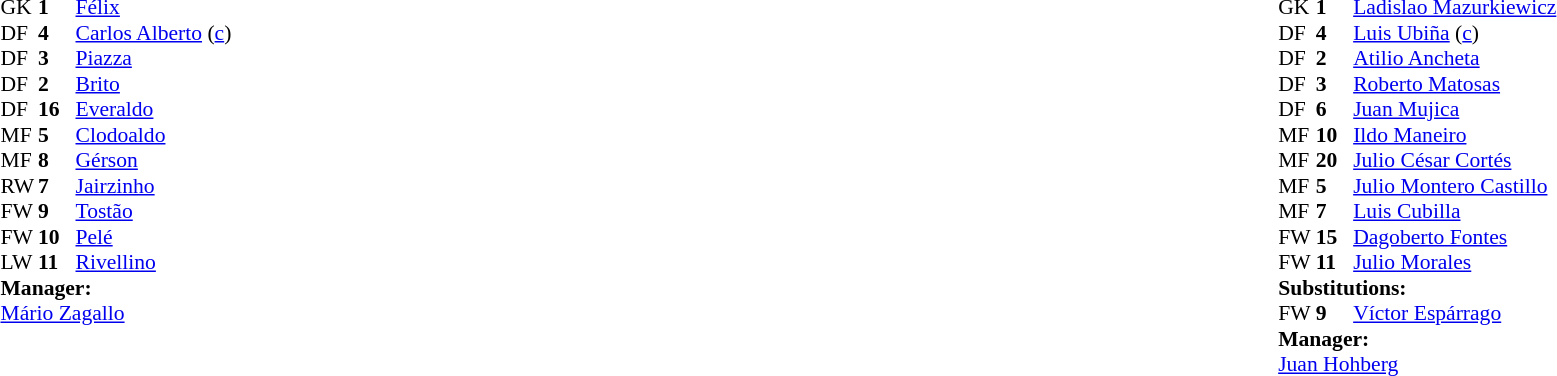<table width="100%">
<tr>
<td valign="top" width="50%"><br><table style="font-size: 90%" cellspacing="0" cellpadding="0">
<tr>
<th width="25"></th>
<th width="25"></th>
</tr>
<tr>
<td>GK</td>
<td><strong>1</strong></td>
<td><a href='#'>Félix</a></td>
</tr>
<tr>
<td>DF</td>
<td><strong>4</strong></td>
<td><a href='#'>Carlos Alberto</a> (<a href='#'>c</a>)</td>
<td></td>
</tr>
<tr>
<td>DF</td>
<td><strong>3</strong></td>
<td><a href='#'>Piazza</a></td>
</tr>
<tr>
<td>DF</td>
<td><strong>2</strong></td>
<td><a href='#'>Brito</a></td>
</tr>
<tr>
<td>DF</td>
<td><strong>16</strong></td>
<td><a href='#'>Everaldo</a></td>
</tr>
<tr>
<td>MF</td>
<td><strong>5</strong></td>
<td><a href='#'>Clodoaldo</a></td>
</tr>
<tr>
<td>MF</td>
<td><strong>8</strong></td>
<td><a href='#'>Gérson</a></td>
</tr>
<tr>
<td>RW</td>
<td><strong>7</strong></td>
<td><a href='#'>Jairzinho</a></td>
</tr>
<tr>
<td>FW</td>
<td><strong>9</strong></td>
<td><a href='#'>Tostão</a></td>
</tr>
<tr>
<td>FW</td>
<td><strong>10</strong></td>
<td><a href='#'>Pelé</a></td>
</tr>
<tr>
<td>LW</td>
<td><strong>11</strong></td>
<td><a href='#'>Rivellino</a></td>
</tr>
<tr>
<td colspan="3"><strong>Manager:</strong></td>
</tr>
<tr>
<td colspan="3"><a href='#'>Mário Zagallo</a></td>
</tr>
</table>
</td>
<td valign="top" width="50%"><br><table style="font-size: 90%" cellspacing="0" cellpadding="0" align=center>
<tr>
<th width="25"></th>
<th width="25"></th>
</tr>
<tr>
<td>GK</td>
<td><strong>1</strong></td>
<td><a href='#'>Ladislao Mazurkiewicz</a></td>
</tr>
<tr>
<td>DF</td>
<td><strong>4</strong></td>
<td><a href='#'>Luis Ubiña</a> (<a href='#'>c</a>)</td>
</tr>
<tr>
<td>DF</td>
<td><strong>2</strong></td>
<td><a href='#'>Atilio Ancheta</a></td>
</tr>
<tr>
<td>DF</td>
<td><strong>3</strong></td>
<td><a href='#'>Roberto Matosas</a></td>
</tr>
<tr>
<td>DF</td>
<td><strong>6</strong></td>
<td><a href='#'>Juan Mujica</a></td>
<td></td>
</tr>
<tr>
<td>MF</td>
<td><strong>10</strong></td>
<td><a href='#'>Ildo Maneiro</a></td>
<td></td>
<td></td>
</tr>
<tr>
<td>MF</td>
<td><strong>20</strong></td>
<td><a href='#'>Julio César Cortés</a></td>
</tr>
<tr>
<td>MF</td>
<td><strong>5</strong></td>
<td><a href='#'>Julio Montero Castillo</a></td>
</tr>
<tr>
<td>MF</td>
<td><strong>7</strong></td>
<td><a href='#'>Luis Cubilla</a></td>
</tr>
<tr>
<td>FW</td>
<td><strong>15</strong></td>
<td><a href='#'>Dagoberto Fontes</a></td>
<td></td>
</tr>
<tr>
<td>FW</td>
<td><strong>11</strong></td>
<td><a href='#'>Julio Morales</a></td>
</tr>
<tr>
<td colspan="3"><strong>Substitutions:</strong></td>
</tr>
<tr>
<td>FW</td>
<td><strong>9</strong></td>
<td><a href='#'>Víctor Espárrago</a></td>
<td></td>
<td></td>
</tr>
<tr>
<td colspan="3"><strong>Manager:</strong></td>
</tr>
<tr>
<td colspan="3"><a href='#'>Juan Hohberg</a></td>
</tr>
</table>
</td>
</tr>
</table>
